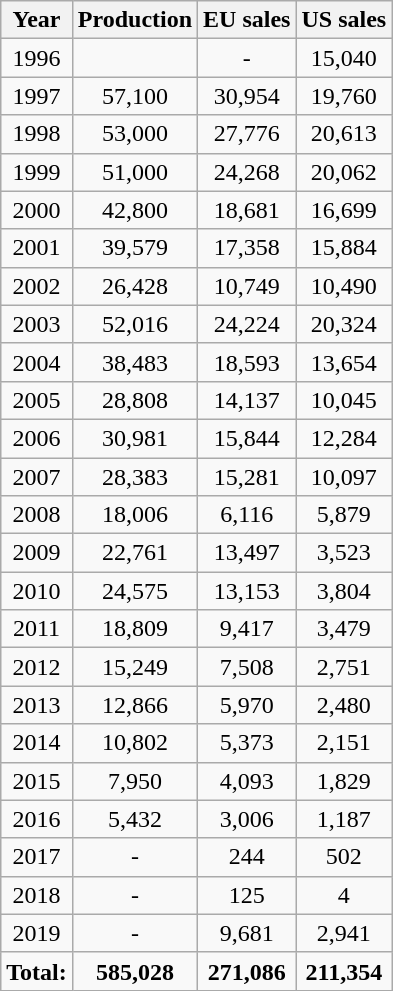<table class="wikitable sortable" style="text-align: center;">
<tr>
<th>Year</th>
<th>Production</th>
<th>EU sales</th>
<th>US sales</th>
</tr>
<tr>
<td>1996</td>
<td></td>
<td>-</td>
<td>15,040</td>
</tr>
<tr>
<td>1997</td>
<td>57,100</td>
<td>30,954</td>
<td>19,760</td>
</tr>
<tr>
<td>1998</td>
<td>53,000</td>
<td>27,776</td>
<td>20,613</td>
</tr>
<tr>
<td>1999</td>
<td>51,000</td>
<td>24,268</td>
<td>20,062</td>
</tr>
<tr>
<td>2000</td>
<td>42,800</td>
<td>18,681</td>
<td>16,699</td>
</tr>
<tr>
<td>2001</td>
<td>39,579</td>
<td>17,358</td>
<td>15,884</td>
</tr>
<tr>
<td>2002</td>
<td>26,428</td>
<td>10,749</td>
<td>10,490</td>
</tr>
<tr>
<td>2003</td>
<td>52,016</td>
<td>24,224</td>
<td>20,324</td>
</tr>
<tr>
<td>2004</td>
<td>38,483</td>
<td>18,593</td>
<td>13,654</td>
</tr>
<tr>
<td>2005</td>
<td>28,808</td>
<td>14,137</td>
<td>10,045</td>
</tr>
<tr>
<td>2006</td>
<td>30,981</td>
<td>15,844</td>
<td>12,284</td>
</tr>
<tr>
<td>2007</td>
<td>28,383</td>
<td>15,281</td>
<td>10,097</td>
</tr>
<tr>
<td>2008</td>
<td>18,006</td>
<td>6,116</td>
<td>5,879</td>
</tr>
<tr>
<td>2009</td>
<td>22,761</td>
<td>13,497</td>
<td>3,523</td>
</tr>
<tr>
<td>2010</td>
<td>24,575</td>
<td>13,153</td>
<td>3,804</td>
</tr>
<tr>
<td>2011</td>
<td>18,809</td>
<td>9,417</td>
<td>3,479</td>
</tr>
<tr>
<td>2012</td>
<td>15,249</td>
<td>7,508</td>
<td>2,751</td>
</tr>
<tr>
<td>2013</td>
<td>12,866</td>
<td>5,970</td>
<td>2,480</td>
</tr>
<tr>
<td>2014</td>
<td>10,802</td>
<td>5,373</td>
<td>2,151</td>
</tr>
<tr>
<td>2015</td>
<td>7,950</td>
<td>4,093</td>
<td>1,829</td>
</tr>
<tr>
<td>2016</td>
<td>5,432</td>
<td>3,006</td>
<td>1,187</td>
</tr>
<tr>
<td>2017</td>
<td>-</td>
<td>244</td>
<td>502</td>
</tr>
<tr>
<td>2018</td>
<td>-</td>
<td>125</td>
<td>4</td>
</tr>
<tr>
<td>2019</td>
<td>-</td>
<td>9,681</td>
<td>2,941</td>
</tr>
<tr>
<td><strong>Total:</strong></td>
<td><strong>585,028</strong></td>
<td><strong>271,086</strong></td>
<td><strong>211,354</strong></td>
</tr>
</table>
